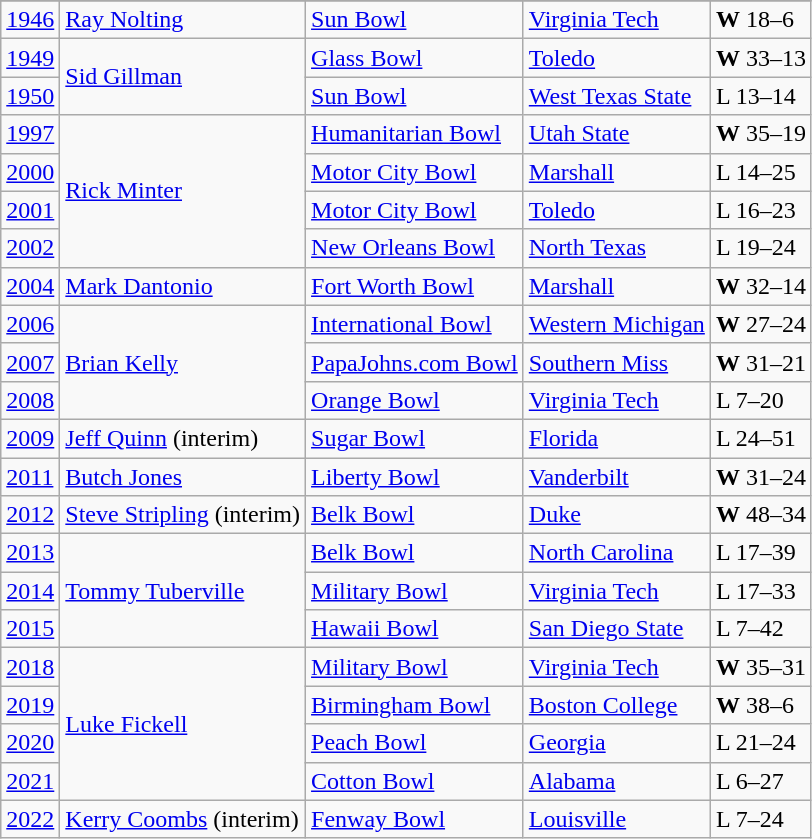<table class="wikitable">
<tr>
</tr>
<tr>
<td><a href='#'>1946</a></td>
<td><a href='#'>Ray Nolting</a></td>
<td><a href='#'>Sun Bowl</a></td>
<td><a href='#'>Virginia Tech</a></td>
<td><strong>W</strong> 18–6</td>
</tr>
<tr>
<td><a href='#'>1949</a></td>
<td rowspan="2"><a href='#'>Sid Gillman</a></td>
<td><a href='#'>Glass Bowl</a></td>
<td><a href='#'>Toledo</a></td>
<td><strong>W</strong> 33–13</td>
</tr>
<tr>
<td><a href='#'>1950</a></td>
<td><a href='#'>Sun Bowl</a></td>
<td><a href='#'>West Texas State</a></td>
<td>L 13–14</td>
</tr>
<tr>
<td><a href='#'>1997</a></td>
<td rowspan="4"><a href='#'>Rick Minter</a></td>
<td><a href='#'>Humanitarian Bowl</a></td>
<td><a href='#'>Utah State</a></td>
<td><strong>W</strong> 35–19</td>
</tr>
<tr>
<td><a href='#'>2000</a></td>
<td><a href='#'>Motor City Bowl</a></td>
<td><a href='#'>Marshall</a></td>
<td>L 14–25</td>
</tr>
<tr>
<td><a href='#'>2001</a></td>
<td><a href='#'>Motor City Bowl</a></td>
<td><a href='#'>Toledo</a></td>
<td>L 16–23</td>
</tr>
<tr>
<td><a href='#'>2002</a></td>
<td><a href='#'>New Orleans Bowl</a></td>
<td><a href='#'>North Texas</a></td>
<td>L 19–24</td>
</tr>
<tr>
<td><a href='#'>2004</a></td>
<td><a href='#'>Mark Dantonio</a></td>
<td><a href='#'>Fort Worth Bowl</a></td>
<td><a href='#'>Marshall</a></td>
<td><strong>W</strong> 32–14</td>
</tr>
<tr>
<td><a href='#'>2006</a></td>
<td rowspan="3"><a href='#'>Brian Kelly</a></td>
<td><a href='#'>International Bowl</a></td>
<td><a href='#'>Western Michigan</a></td>
<td><strong>W</strong> 27–24</td>
</tr>
<tr>
<td><a href='#'>2007</a></td>
<td><a href='#'>PapaJohns.com Bowl</a></td>
<td><a href='#'>Southern Miss</a></td>
<td><strong>W</strong> 31–21</td>
</tr>
<tr>
<td><a href='#'>2008</a></td>
<td><a href='#'>Orange Bowl</a></td>
<td><a href='#'>Virginia Tech</a></td>
<td>L 7–20</td>
</tr>
<tr>
<td><a href='#'>2009</a></td>
<td><a href='#'>Jeff Quinn</a> (interim)</td>
<td><a href='#'>Sugar Bowl</a></td>
<td><a href='#'>Florida</a></td>
<td>L 24–51</td>
</tr>
<tr>
<td><a href='#'>2011</a></td>
<td><a href='#'>Butch Jones</a></td>
<td><a href='#'>Liberty Bowl</a></td>
<td><a href='#'>Vanderbilt</a></td>
<td><strong>W</strong> 31–24</td>
</tr>
<tr>
<td><a href='#'>2012</a></td>
<td><a href='#'>Steve Stripling</a> (interim)</td>
<td><a href='#'>Belk Bowl</a></td>
<td><a href='#'>Duke</a></td>
<td><strong>W</strong> 48–34</td>
</tr>
<tr>
<td><a href='#'>2013</a></td>
<td rowspan="3"><a href='#'>Tommy Tuberville</a></td>
<td><a href='#'>Belk Bowl</a></td>
<td><a href='#'>North Carolina</a></td>
<td>L 17–39</td>
</tr>
<tr>
<td><a href='#'>2014</a></td>
<td><a href='#'>Military Bowl</a></td>
<td><a href='#'>Virginia Tech</a></td>
<td>L 17–33</td>
</tr>
<tr>
<td><a href='#'>2015</a></td>
<td><a href='#'>Hawaii Bowl</a></td>
<td><a href='#'>San Diego State</a></td>
<td>L 7–42</td>
</tr>
<tr>
<td><a href='#'>2018</a></td>
<td rowspan="4"><a href='#'>Luke Fickell</a></td>
<td><a href='#'>Military Bowl</a></td>
<td><a href='#'>Virginia Tech</a></td>
<td><strong>W</strong> 35–31</td>
</tr>
<tr>
<td><a href='#'>2019</a></td>
<td><a href='#'>Birmingham Bowl</a></td>
<td><a href='#'>Boston College</a></td>
<td><strong>W</strong> 38–6</td>
</tr>
<tr>
<td><a href='#'>2020</a></td>
<td><a href='#'>Peach Bowl</a></td>
<td><a href='#'>Georgia</a></td>
<td>L 21–24</td>
</tr>
<tr>
<td><a href='#'>2021</a></td>
<td><a href='#'>Cotton Bowl</a></td>
<td><a href='#'>Alabama</a></td>
<td>L 6–27</td>
</tr>
<tr>
<td><a href='#'>2022</a></td>
<td><a href='#'>Kerry Coombs</a> (interim)</td>
<td><a href='#'>Fenway Bowl</a></td>
<td><a href='#'>Louisville</a></td>
<td>L 7–24</td>
</tr>
</table>
